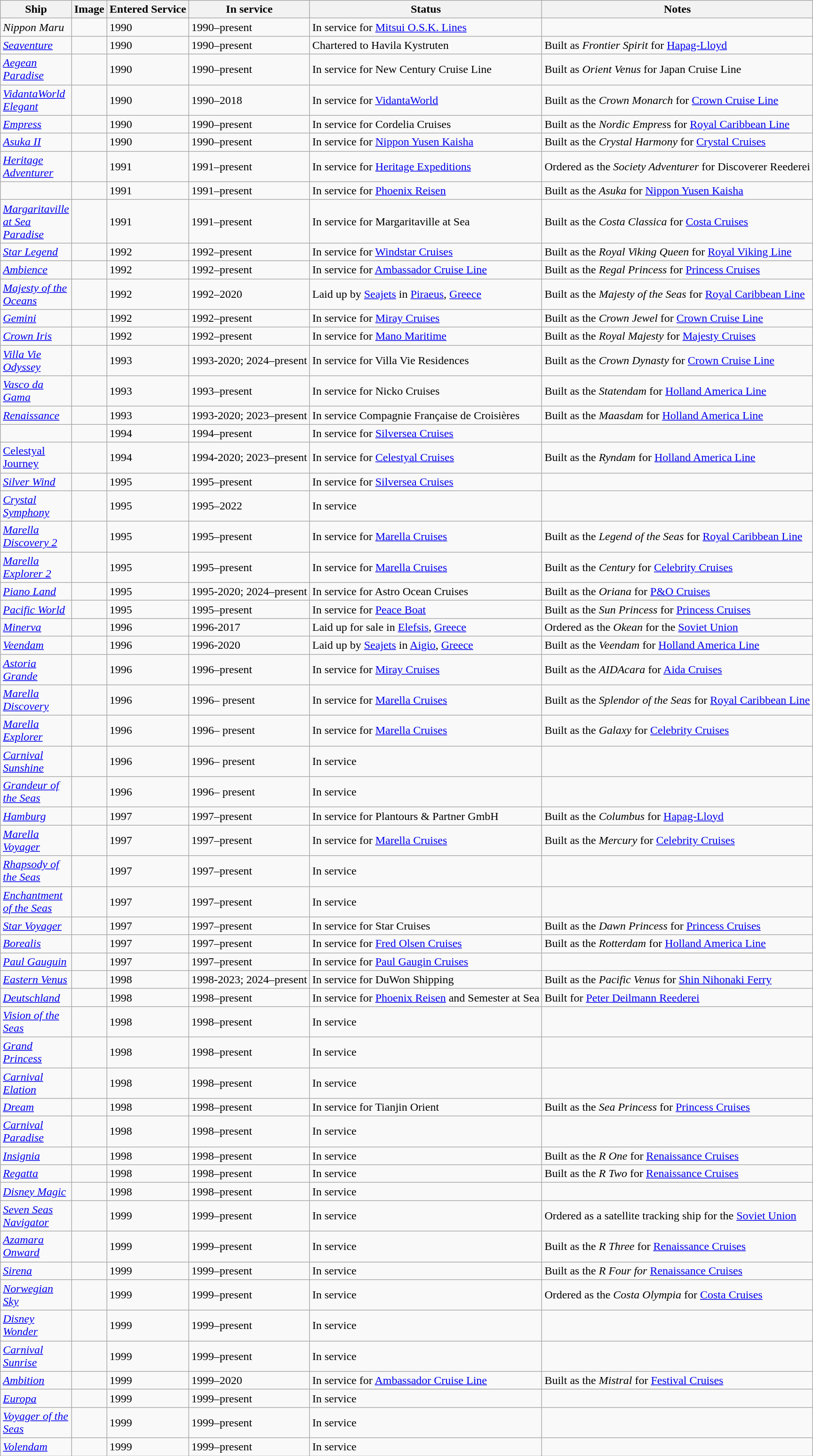<table class="wikitable sortable">
<tr>
<th width="90px">Ship</th>
<th class="unsortable">Image</th>
<th>Entered Service</th>
<th>In service</th>
<th>Status</th>
<th class="unsortable">Notes</th>
</tr>
<tr>
<td><em>Nippon Maru</em></td>
<td></td>
<td>1990</td>
<td>1990–present</td>
<td>In service for <a href='#'>Mitsui O.S.K. Lines</a></td>
<td></td>
</tr>
<tr>
<td><em><a href='#'>Seaventure</a></em></td>
<td></td>
<td>1990</td>
<td>1990–present</td>
<td>Chartered to Havila Kystruten</td>
<td>Built as <em>Frontier Spirit</em> for <a href='#'>Hapag-Lloyd</a></td>
</tr>
<tr>
<td><em><a href='#'>Aegean Paradise</a></em></td>
<td></td>
<td>1990</td>
<td>1990–present</td>
<td>In service for New Century Cruise Line</td>
<td>Built as <em>Orient Venus</em> for Japan Cruise Line</td>
</tr>
<tr>
<td><em><a href='#'>VidantaWorld Elegant</a></em></td>
<td></td>
<td>1990</td>
<td>1990–2018</td>
<td>In service for <a href='#'>VidantaWorld</a></td>
<td>Built as the <em>Crown Monarch</em> for <a href='#'>Crown Cruise Line</a></td>
</tr>
<tr>
<td><a href='#'><em>Empress</em></a></td>
<td></td>
<td>1990</td>
<td>1990–present</td>
<td>In service for Cordelia Cruises</td>
<td>Built as the <em>Nordic Empres</em>s for <a href='#'>Royal Caribbean Line</a></td>
</tr>
<tr>
<td><em><a href='#'>Asuka II</a></em></td>
<td></td>
<td>1990</td>
<td>1990–present</td>
<td>In service for <a href='#'>Nippon Yusen Kaisha</a></td>
<td>Built as the <em>Crystal Harmony</em> for <a href='#'>Crystal Cruises</a></td>
</tr>
<tr>
<td><em><a href='#'>Heritage Adventurer</a></em></td>
<td></td>
<td>1991</td>
<td>1991–present</td>
<td>In service for <a href='#'>Heritage Expeditions</a></td>
<td>Ordered as the <em>Society Adventurer</em> for Discoverer Reederei</td>
</tr>
<tr>
<td></td>
<td></td>
<td>1991</td>
<td>1991–present</td>
<td>In service for <a href='#'>Phoenix Reisen</a></td>
<td>Built as the <em>Asuka</em> for <a href='#'>Nippon Yusen Kaisha</a></td>
</tr>
<tr>
<td><em><a href='#'>Margaritaville at Sea Paradise</a></em></td>
<td></td>
<td>1991</td>
<td>1991–present</td>
<td>In service for Margaritaville at Sea</td>
<td>Built as the <em>Costa Classica</em> for <a href='#'>Costa Cruises</a></td>
</tr>
<tr>
<td><a href='#'><em>Star Legend</em></a></td>
<td></td>
<td>1992</td>
<td>1992–present</td>
<td>In service for <a href='#'>Windstar Cruises</a></td>
<td>Built as the <em>Royal Viking Queen</em> for <a href='#'>Royal Viking Line</a></td>
</tr>
<tr>
<td><em><a href='#'>Ambience</a></em></td>
<td></td>
<td>1992</td>
<td>1992–present</td>
<td>In service for <a href='#'>Ambassador Cruise Line</a></td>
<td>Built as the <em>Regal Princess</em> for <a href='#'>Princess Cruises</a></td>
</tr>
<tr>
<td><em><a href='#'>Majesty of the Oceans</a></em></td>
<td></td>
<td>1992</td>
<td>1992–2020</td>
<td>Laid up by <a href='#'>Seajets</a> in <a href='#'>Piraeus</a>, <a href='#'>Greece</a></td>
<td>Built as the <em>Majesty of the Seas</em> for <a href='#'>Royal Caribbean Line</a></td>
</tr>
<tr>
<td><em><a href='#'>Gemini</a></em></td>
<td></td>
<td>1992</td>
<td>1992–present</td>
<td>In service for <a href='#'>Miray Cruises</a></td>
<td>Built as the <em>Crown Jewel</em> for <a href='#'>Crown Cruise Line</a></td>
</tr>
<tr>
<td><em><a href='#'>Crown Iris</a></em></td>
<td></td>
<td>1992</td>
<td>1992–present</td>
<td>In service for <a href='#'>Mano Maritime</a></td>
<td>Built as the <em>Royal Majesty</em> for <a href='#'>Majesty Cruises</a></td>
</tr>
<tr>
<td><em><a href='#'>Villa Vie Odyssey</a></em></td>
<td></td>
<td>1993</td>
<td>1993-2020; 2024–present</td>
<td>In service for Villa Vie Residences</td>
<td>Built as the <em>Crown Dynasty</em> for <a href='#'>Crown Cruise Line</a></td>
</tr>
<tr>
<td><a href='#'><em>Vasco da Gama</em></a></td>
<td></td>
<td>1993</td>
<td>1993–present</td>
<td>In service for Nicko Cruises</td>
<td>Built as the <em>Statendam</em> for <a href='#'>Holland America Line</a></td>
</tr>
<tr>
<td><em><a href='#'>Renaissance</a></em></td>
<td></td>
<td>1993</td>
<td>1993-2020; 2023–present</td>
<td>In service Compagnie Française de Croisières</td>
<td>Built as the <em>Maasdam</em> for <a href='#'>Holland America Line</a></td>
</tr>
<tr>
<td></td>
<td></td>
<td>1994</td>
<td>1994–present</td>
<td>In service for <a href='#'>Silversea Cruises</a></td>
<td></td>
</tr>
<tr>
<td><a href='#'>Celestyal Journey</a></td>
<td></td>
<td>1994</td>
<td>1994-2020; 2023–present</td>
<td>In service for <a href='#'>Celestyal Cruises</a></td>
<td>Built as the <em>Ryndam</em> for <a href='#'>Holland America Line</a></td>
</tr>
<tr>
<td><em><a href='#'>Silver Wind</a></em></td>
<td></td>
<td>1995</td>
<td>1995–present</td>
<td>In service for <a href='#'>Silversea Cruises</a></td>
<td></td>
</tr>
<tr>
<td><em><a href='#'>Crystal Symphony</a></em></td>
<td></td>
<td>1995</td>
<td>1995–2022</td>
<td>In service</td>
<td></td>
</tr>
<tr>
<td><em><a href='#'>Marella Discovery 2</a></em></td>
<td></td>
<td>1995</td>
<td>1995–present</td>
<td>In service for <a href='#'>Marella Cruises</a></td>
<td>Built as the <em>Legend of the Seas</em> for <a href='#'>Royal Caribbean Line</a></td>
</tr>
<tr>
<td><em><a href='#'>Marella Explorer 2</a></em></td>
<td></td>
<td>1995</td>
<td>1995–present</td>
<td>In service for <a href='#'>Marella Cruises</a></td>
<td>Built as the <em>Century</em> for <a href='#'>Celebrity Cruises</a></td>
</tr>
<tr>
<td><em><a href='#'>Piano Land</a></em></td>
<td></td>
<td>1995</td>
<td>1995-2020; 2024–present</td>
<td>In service for Astro Ocean Cruises</td>
<td>Built as the <em>Oriana</em> for <a href='#'>P&O Cruises</a></td>
</tr>
<tr>
<td><em><a href='#'>Pacific World</a></em></td>
<td></td>
<td>1995</td>
<td>1995–present</td>
<td>In service for <a href='#'>Peace Boat</a></td>
<td>Built as the <em>Sun Princess</em> for <a href='#'>Princess Cruises</a></td>
</tr>
<tr>
<td><em><a href='#'>Minerva</a></em></td>
<td></td>
<td>1996</td>
<td>1996-2017</td>
<td>Laid up for sale in <a href='#'>Elefsis</a>, <a href='#'>Greece</a></td>
<td>Ordered as the <em>Okean</em> for the <a href='#'>Soviet Union</a></td>
</tr>
<tr>
<td><a href='#'><em>Veendam</em></a></td>
<td></td>
<td>1996</td>
<td>1996-2020</td>
<td>Laid up by <a href='#'>Seajets</a> in <a href='#'>Aigio</a>, <a href='#'>Greece</a></td>
<td>Built as the <em>Veendam</em> for <a href='#'>Holland America Line</a></td>
</tr>
<tr>
<td><em><a href='#'>Astoria Grande</a></em></td>
<td></td>
<td>1996</td>
<td>1996–present</td>
<td>In service for <a href='#'>Miray Cruises</a></td>
<td>Built as the <em>AIDAcara</em> for <a href='#'>Aida Cruises</a></td>
</tr>
<tr>
<td><em><a href='#'>Marella Discovery</a></em></td>
<td></td>
<td>1996</td>
<td>1996– present</td>
<td>In service for <a href='#'>Marella Cruises</a></td>
<td>Built as the <em>Splendor of the Seas</em> for <a href='#'>Royal Caribbean Line</a></td>
</tr>
<tr>
<td><em><a href='#'>Marella Explorer</a></em></td>
<td></td>
<td>1996</td>
<td>1996– present</td>
<td>In service for <a href='#'>Marella Cruises</a></td>
<td>Built as the <em>Galaxy</em> for <a href='#'>Celebrity Cruises</a></td>
</tr>
<tr>
<td><em><a href='#'>Carnival Sunshine</a></em></td>
<td></td>
<td>1996</td>
<td>1996– present</td>
<td>In service</td>
<td></td>
</tr>
<tr>
<td><em><a href='#'>Grandeur of the Seas</a></em></td>
<td></td>
<td>1996</td>
<td>1996– present</td>
<td>In service</td>
<td></td>
</tr>
<tr>
<td><em><a href='#'>Hamburg</a></em></td>
<td></td>
<td>1997</td>
<td>1997–present</td>
<td>In service for Plantours & Partner GmbH</td>
<td>Built as the <em>Columbus</em> for <a href='#'>Hapag-Lloyd</a></td>
</tr>
<tr>
<td><em><a href='#'>Marella Voyager</a></em></td>
<td></td>
<td>1997</td>
<td>1997–present</td>
<td>In service for <a href='#'>Marella Cruises</a></td>
<td>Built as the <em>Mercury</em> for <a href='#'>Celebrity Cruises</a></td>
</tr>
<tr>
<td><em><a href='#'>Rhapsody of the Seas</a></em></td>
<td></td>
<td>1997</td>
<td>1997–present</td>
<td>In service</td>
<td></td>
</tr>
<tr>
<td><em><a href='#'>Enchantment of the Seas</a></em></td>
<td></td>
<td>1997</td>
<td>1997–present</td>
<td>In service</td>
<td></td>
</tr>
<tr>
<td><em><a href='#'>Star Voyager</a></em></td>
<td></td>
<td>1997</td>
<td>1997–present</td>
<td>In service for Star Cruises</td>
<td>Built as the <em>Dawn Princess</em> for <a href='#'>Princess Cruises</a></td>
</tr>
<tr>
<td><em><a href='#'>Borealis</a></em></td>
<td></td>
<td>1997</td>
<td>1997–present</td>
<td>In service for <a href='#'>Fred Olsen Cruises</a></td>
<td>Built as the <em>Rotterdam</em> for <a href='#'>Holland America Line</a></td>
</tr>
<tr>
<td><em><a href='#'>Paul Gauguin</a></em></td>
<td></td>
<td>1997</td>
<td>1997–present</td>
<td>In service for <a href='#'>Paul Gaugin Cruises</a></td>
<td></td>
</tr>
<tr>
<td><em><a href='#'>Eastern Venus</a></em></td>
<td></td>
<td>1998</td>
<td>1998-2023; 2024–present</td>
<td>In service for DuWon Shipping</td>
<td>Built as the <em>Pacific Venus</em> for <a href='#'>Shin Nihonaki Ferry</a></td>
</tr>
<tr>
<td><em><a href='#'>Deutschland</a></em></td>
<td></td>
<td>1998</td>
<td>1998–present</td>
<td>In service for <a href='#'>Phoenix Reisen</a> and Semester at Sea</td>
<td>Built for <a href='#'>Peter Deilmann Reederei</a></td>
</tr>
<tr>
<td><em><a href='#'>Vision of the Seas</a></em></td>
<td></td>
<td>1998</td>
<td>1998–present</td>
<td>In service</td>
<td></td>
</tr>
<tr>
<td><em><a href='#'>Grand Princess</a></em></td>
<td></td>
<td>1998</td>
<td>1998–present</td>
<td>In service</td>
<td></td>
</tr>
<tr>
<td><em><a href='#'>Carnival Elation</a></em></td>
<td></td>
<td>1998</td>
<td>1998–present</td>
<td>In service</td>
<td></td>
</tr>
<tr>
<td><em><a href='#'>Dream</a></em></td>
<td></td>
<td>1998</td>
<td>1998–present</td>
<td>In service for Tianjin Orient</td>
<td>Built as the <em>Sea Princess</em> for <a href='#'>Princess Cruises</a></td>
</tr>
<tr>
<td><em><a href='#'>Carnival Paradise</a></em></td>
<td></td>
<td>1998</td>
<td>1998–present</td>
<td>In service</td>
<td></td>
</tr>
<tr>
<td><em><a href='#'>Insignia</a></em></td>
<td></td>
<td>1998</td>
<td>1998–present</td>
<td>In service</td>
<td>Built as the <em>R One</em> for <a href='#'>Renaissance Cruises</a></td>
</tr>
<tr>
<td><a href='#'><em>Regatta</em></a></td>
<td></td>
<td>1998</td>
<td>1998–present</td>
<td>In service</td>
<td>Built as the <em>R Two</em> for <a href='#'>Renaissance Cruises</a></td>
</tr>
<tr>
<td><em><a href='#'>Disney Magic</a></em></td>
<td></td>
<td>1998</td>
<td>1998–present</td>
<td>In service</td>
<td></td>
</tr>
<tr>
<td><em><a href='#'>Seven Seas Navigator</a></em></td>
<td></td>
<td>1999</td>
<td>1999–present</td>
<td>In service</td>
<td>Ordered as a satellite tracking ship for the <a href='#'>Soviet Union</a></td>
</tr>
<tr>
<td><em><a href='#'>Azamara Onward</a></em></td>
<td></td>
<td>1999</td>
<td>1999–present</td>
<td>In service</td>
<td>Built as the <em>R Three</em> for <a href='#'>Renaissance Cruises</a></td>
</tr>
<tr>
<td><em><a href='#'>Sirena</a></em></td>
<td></td>
<td>1999</td>
<td>1999–present</td>
<td>In service</td>
<td>Built as the <em>R Four for</em> <a href='#'>Renaissance Cruises</a></td>
</tr>
<tr>
<td><em><a href='#'>Norwegian Sky</a></em></td>
<td></td>
<td>1999</td>
<td>1999–present</td>
<td>In service</td>
<td>Ordered as the <em>Costa Olympia</em> for <a href='#'>Costa Cruises</a></td>
</tr>
<tr>
<td><em><a href='#'>Disney Wonder</a></em></td>
<td></td>
<td>1999</td>
<td>1999–present</td>
<td>In service</td>
<td></td>
</tr>
<tr>
<td><em><a href='#'>Carnival Sunrise</a></em></td>
<td></td>
<td>1999</td>
<td>1999–present</td>
<td>In service</td>
<td></td>
</tr>
<tr>
<td><em><a href='#'>Ambition</a></em></td>
<td></td>
<td>1999</td>
<td>1999–2020</td>
<td>In service for <a href='#'>Ambassador Cruise Line</a></td>
<td>Built as the <em>Mistral</em> for <a href='#'>Festival Cruises</a></td>
</tr>
<tr>
<td><a href='#'><em>Europa</em></a></td>
<td></td>
<td>1999</td>
<td>1999–present</td>
<td>In service</td>
<td></td>
</tr>
<tr>
<td><em><a href='#'>Voyager of the Seas</a></em></td>
<td></td>
<td>1999</td>
<td>1999–present</td>
<td>In service</td>
<td></td>
</tr>
<tr>
<td><a href='#'><em>Volendam</em></a></td>
<td></td>
<td>1999</td>
<td>1999–present</td>
<td>In service</td>
<td></td>
</tr>
</table>
